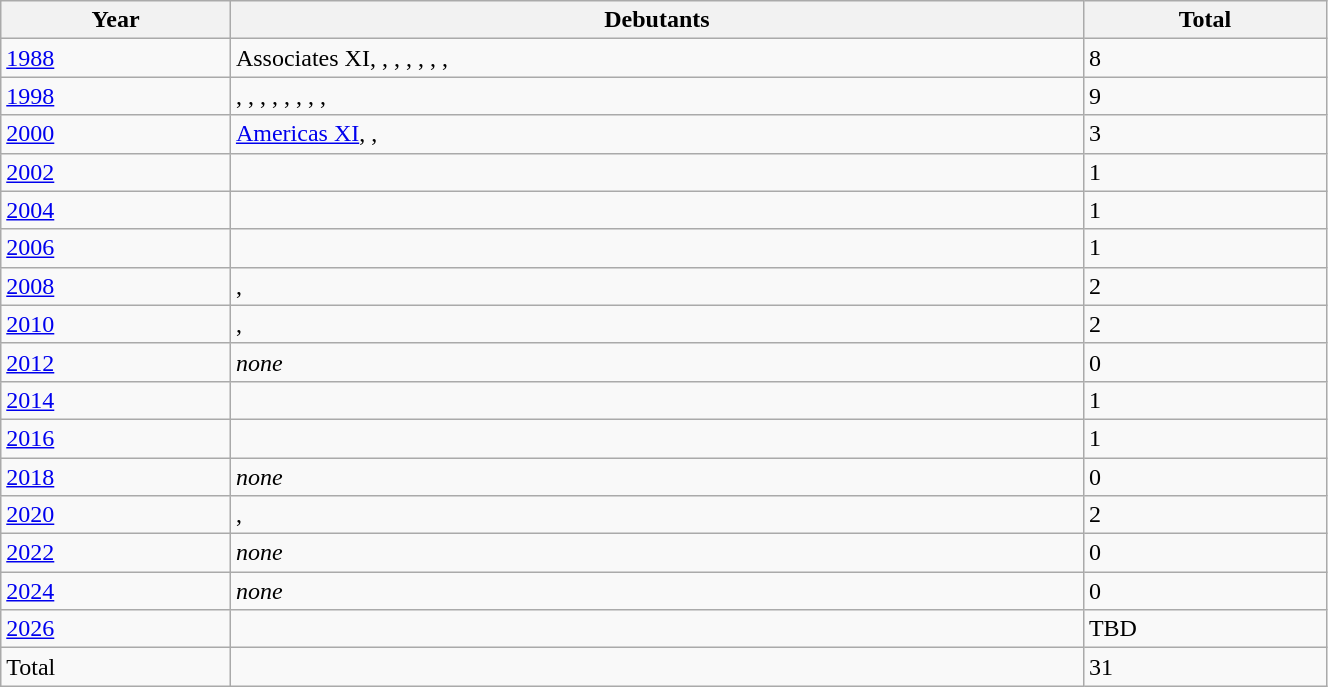<table class="wikitable" width=70% sortable">
<tr>
<th>Year</th>
<th>Debutants</th>
<th>Total</th>
</tr>
<tr>
<td><a href='#'>1988</a></td>
<td>Associates XI, , , , , , , </td>
<td>8</td>
</tr>
<tr>
<td><a href='#'>1998</a></td>
<td>, , , , , , , , </td>
<td>9</td>
</tr>
<tr>
<td><a href='#'>2000</a></td>
<td><a href='#'>Americas XI</a>, , </td>
<td>3</td>
</tr>
<tr>
<td><a href='#'>2002</a></td>
<td></td>
<td>1</td>
</tr>
<tr>
<td><a href='#'>2004</a></td>
<td></td>
<td>1</td>
</tr>
<tr>
<td><a href='#'>2006</a></td>
<td></td>
<td>1</td>
</tr>
<tr>
<td><a href='#'>2008</a></td>
<td>, </td>
<td>2</td>
</tr>
<tr>
<td><a href='#'>2010</a></td>
<td>, </td>
<td>2</td>
</tr>
<tr>
<td><a href='#'>2012</a></td>
<td><em>none</em></td>
<td>0</td>
</tr>
<tr>
<td><a href='#'>2014</a></td>
<td></td>
<td>1</td>
</tr>
<tr>
<td><a href='#'>2016</a></td>
<td></td>
<td>1</td>
</tr>
<tr>
<td><a href='#'>2018</a></td>
<td><em>none</em></td>
<td>0</td>
</tr>
<tr>
<td><a href='#'>2020</a></td>
<td>, </td>
<td>2</td>
</tr>
<tr>
<td><a href='#'>2022</a></td>
<td><em>none</em></td>
<td>0</td>
</tr>
<tr>
<td><a href='#'>2024</a></td>
<td><em>none</em></td>
<td>0</td>
</tr>
<tr>
<td><a href='#'>2026</a></td>
<td></td>
<td>TBD</td>
</tr>
<tr>
<td>Total</td>
<td></td>
<td>31</td>
</tr>
</table>
